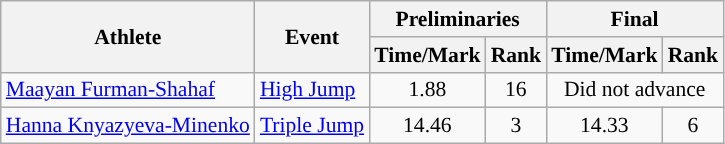<table class=wikitable style="font-size:90%;">
<tr>
<th rowspan=2>Athlete</th>
<th rowspan=2>Event</th>
<th colspan=2>Preliminaries</th>
<th colspan=2>Final</th>
</tr>
<tr>
<th>Time/Mark</th>
<th>Rank</th>
<th>Time/Mark</th>
<th>Rank</th>
</tr>
<tr>
<td><a href='#'>Maayan Furman-Shahaf</a></td>
<td><a href='#'>High Jump</a></td>
<td align="center">1.88</td>
<td align="center">16</td>
<td colspan="2" align=center>Did not advance</td>
</tr>
<tr>
<td><a href='#'>Hanna Knyazyeva-Minenko</a></td>
<td><a href='#'>Triple Jump</a></td>
<td align="center">14.46</td>
<td align="center">3</td>
<td align="center">14.33</td>
<td align="center">6</td>
</tr>
</table>
